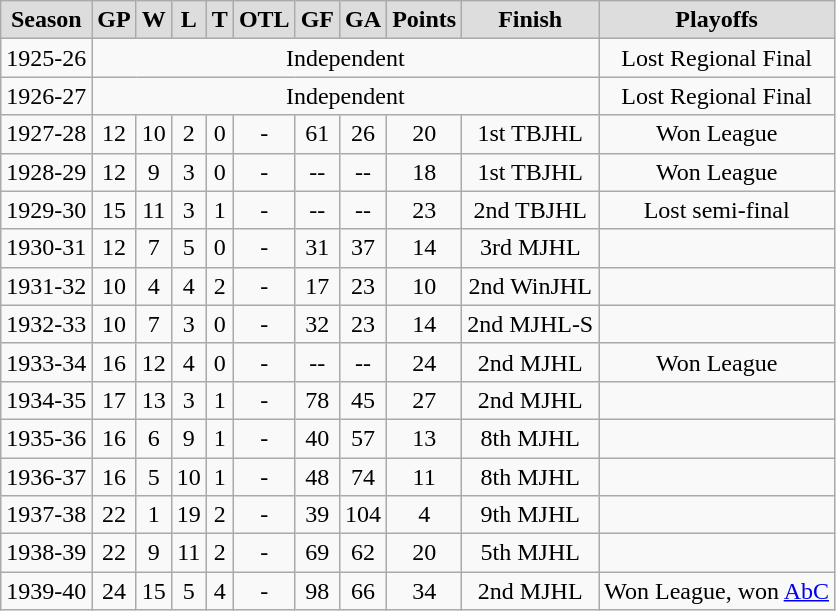<table class="wikitable">
<tr align="center"  bgcolor="#dddddd">
<td><strong>Season</strong></td>
<td><strong>GP </strong></td>
<td><strong> W </strong></td>
<td><strong> L </strong></td>
<td><strong> T </strong></td>
<td><strong>OTL</strong></td>
<td><strong>GF </strong></td>
<td><strong>GA </strong></td>
<td><strong>Points</strong></td>
<td><strong>Finish</strong></td>
<td><strong>Playoffs</strong></td>
</tr>
<tr align="center">
<td>1925-26</td>
<td colspan="9">Independent</td>
<td>Lost Regional Final</td>
</tr>
<tr align="center">
<td>1926-27</td>
<td colspan="9">Independent</td>
<td>Lost Regional Final</td>
</tr>
<tr align="center">
<td>1927-28</td>
<td>12</td>
<td>10</td>
<td>2</td>
<td>0</td>
<td>-</td>
<td>61</td>
<td>26</td>
<td>20</td>
<td>1st TBJHL</td>
<td>Won League</td>
</tr>
<tr align="center">
<td>1928-29</td>
<td>12</td>
<td>9</td>
<td>3</td>
<td>0</td>
<td>-</td>
<td>--</td>
<td>--</td>
<td>18</td>
<td>1st TBJHL</td>
<td>Won League</td>
</tr>
<tr align="center">
<td>1929-30</td>
<td>15</td>
<td>11</td>
<td>3</td>
<td>1</td>
<td>-</td>
<td>--</td>
<td>--</td>
<td>23</td>
<td>2nd TBJHL</td>
<td>Lost semi-final</td>
</tr>
<tr align="center">
<td>1930-31</td>
<td>12</td>
<td>7</td>
<td>5</td>
<td>0</td>
<td>-</td>
<td>31</td>
<td>37</td>
<td>14</td>
<td>3rd MJHL</td>
<td></td>
</tr>
<tr align="center">
<td>1931-32</td>
<td>10</td>
<td>4</td>
<td>4</td>
<td>2</td>
<td>-</td>
<td>17</td>
<td>23</td>
<td>10</td>
<td>2nd WinJHL</td>
<td></td>
</tr>
<tr align="center">
<td>1932-33</td>
<td>10</td>
<td>7</td>
<td>3</td>
<td>0</td>
<td>-</td>
<td>32</td>
<td>23</td>
<td>14</td>
<td>2nd MJHL-S</td>
<td></td>
</tr>
<tr align="center">
<td>1933-34</td>
<td>16</td>
<td>12</td>
<td>4</td>
<td>0</td>
<td>-</td>
<td>--</td>
<td>--</td>
<td>24</td>
<td>2nd MJHL</td>
<td>Won League</td>
</tr>
<tr align="center">
<td>1934-35</td>
<td>17</td>
<td>13</td>
<td>3</td>
<td>1</td>
<td>-</td>
<td>78</td>
<td>45</td>
<td>27</td>
<td>2nd MJHL</td>
<td></td>
</tr>
<tr align="center">
<td>1935-36</td>
<td>16</td>
<td>6</td>
<td>9</td>
<td>1</td>
<td>-</td>
<td>40</td>
<td>57</td>
<td>13</td>
<td>8th MJHL</td>
<td></td>
</tr>
<tr align="center">
<td>1936-37</td>
<td>16</td>
<td>5</td>
<td>10</td>
<td>1</td>
<td>-</td>
<td>48</td>
<td>74</td>
<td>11</td>
<td>8th MJHL</td>
<td></td>
</tr>
<tr align="center">
<td>1937-38</td>
<td>22</td>
<td>1</td>
<td>19</td>
<td>2</td>
<td>-</td>
<td>39</td>
<td>104</td>
<td>4</td>
<td>9th MJHL</td>
<td></td>
</tr>
<tr align="center">
<td>1938-39</td>
<td>22</td>
<td>9</td>
<td>11</td>
<td>2</td>
<td>-</td>
<td>69</td>
<td>62</td>
<td>20</td>
<td>5th MJHL</td>
<td></td>
</tr>
<tr align="center">
<td>1939-40</td>
<td>24</td>
<td>15</td>
<td>5</td>
<td>4</td>
<td>-</td>
<td>98</td>
<td>66</td>
<td>34</td>
<td>2nd MJHL</td>
<td>Won League, won <a href='#'>AbC</a></td>
</tr>
</table>
